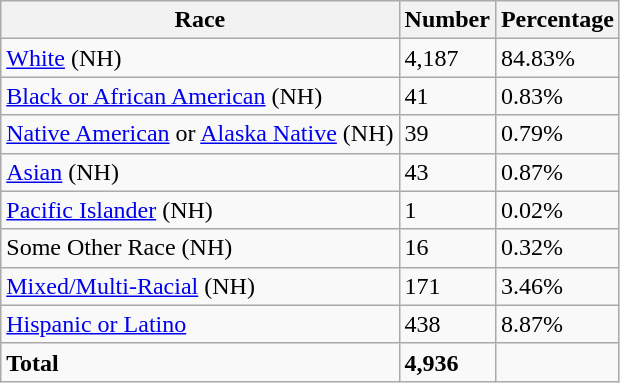<table class="wikitable">
<tr>
<th>Race</th>
<th>Number</th>
<th>Percentage</th>
</tr>
<tr>
<td><a href='#'>White</a> (NH)</td>
<td>4,187</td>
<td>84.83%</td>
</tr>
<tr>
<td><a href='#'>Black or African American</a> (NH)</td>
<td>41</td>
<td>0.83%</td>
</tr>
<tr>
<td><a href='#'>Native American</a> or <a href='#'>Alaska Native</a> (NH)</td>
<td>39</td>
<td>0.79%</td>
</tr>
<tr>
<td><a href='#'>Asian</a> (NH)</td>
<td>43</td>
<td>0.87%</td>
</tr>
<tr>
<td><a href='#'>Pacific Islander</a> (NH)</td>
<td>1</td>
<td>0.02%</td>
</tr>
<tr>
<td>Some Other Race (NH)</td>
<td>16</td>
<td>0.32%</td>
</tr>
<tr>
<td><a href='#'>Mixed/Multi-Racial</a> (NH)</td>
<td>171</td>
<td>3.46%</td>
</tr>
<tr>
<td><a href='#'>Hispanic or Latino</a></td>
<td>438</td>
<td>8.87%</td>
</tr>
<tr>
<td><strong>Total</strong></td>
<td><strong>4,936</strong></td>
<td></td>
</tr>
</table>
